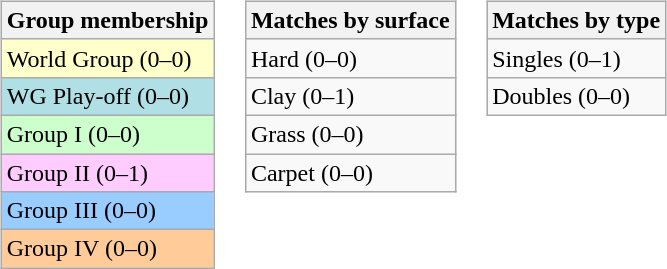<table>
<tr valign=top>
<td><br><table class=wikitable>
<tr>
<th>Group membership</th>
</tr>
<tr bgcolor=#FFFFCC>
<td>World Group (0–0)</td>
</tr>
<tr style="background:#B0E0E6;">
<td>WG Play-off (0–0)</td>
</tr>
<tr bgcolor=#CCFFCC>
<td>Group I (0–0)</td>
</tr>
<tr bgcolor=#FFCCFF>
<td>Group II (0–1)</td>
</tr>
<tr bgcolor=#99CCFF>
<td>Group III (0–0)</td>
</tr>
<tr bgcolor=#FFCC99>
<td>Group IV (0–0)</td>
</tr>
</table>
</td>
<td><br><table class=wikitable>
<tr>
<th>Matches by surface</th>
</tr>
<tr>
<td>Hard (0–0)</td>
</tr>
<tr>
<td>Clay (0–1)</td>
</tr>
<tr>
<td>Grass (0–0)</td>
</tr>
<tr>
<td>Carpet (0–0)</td>
</tr>
</table>
</td>
<td><br><table class=wikitable>
<tr>
<th>Matches by type</th>
</tr>
<tr>
<td>Singles (0–1)</td>
</tr>
<tr>
<td>Doubles (0–0)</td>
</tr>
</table>
</td>
</tr>
</table>
